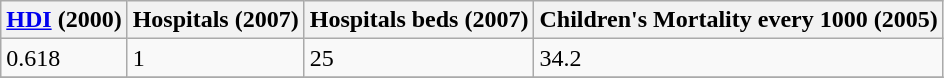<table class="wikitable" border="1">
<tr>
<th><a href='#'>HDI</a> (2000)</th>
<th>Hospitals (2007)</th>
<th>Hospitals beds (2007)</th>
<th>Children's Mortality every 1000 (2005)</th>
</tr>
<tr>
<td>0.618</td>
<td>1</td>
<td>25</td>
<td>34.2</td>
</tr>
<tr>
</tr>
</table>
